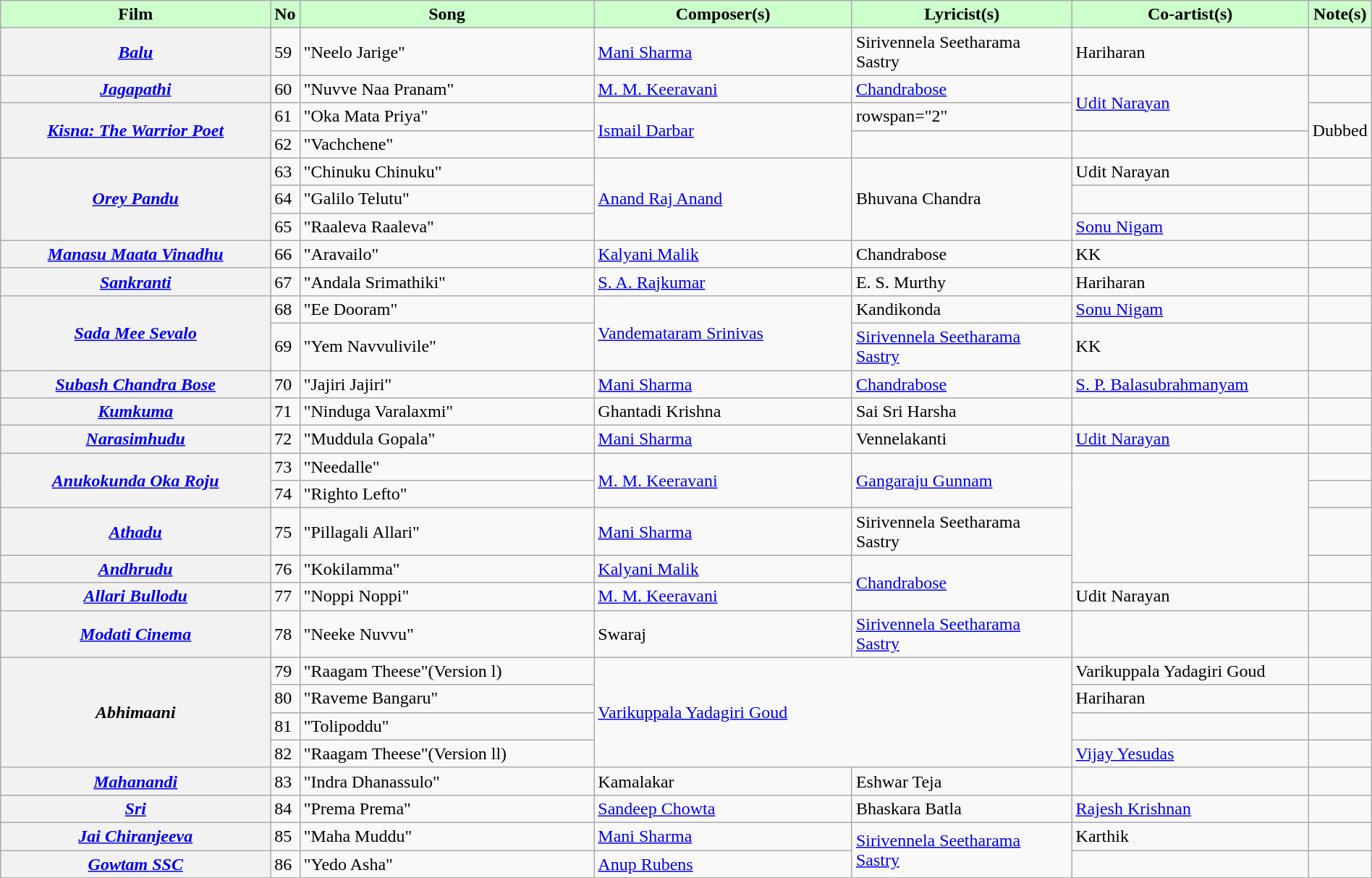<table class="wikitable plainrowheaders" width="100%" "textcolor:#000;">
<tr style="background:#cfc; text-align:center;">
<td scope="col" width=21%><strong>Film</strong></td>
<td><strong>No</strong></td>
<td scope="col" width=23%><strong>Song</strong></td>
<td scope="col" width=20%><strong>Composer(s)</strong></td>
<td scope="col" width=17%><strong>Lyricist(s)</strong></td>
<td scope="col" width=18%><strong>Co-artist(s)</strong></td>
<td><strong>Note(s)</strong></td>
</tr>
<tr>
<th><em><a href='#'>Balu</a></em></th>
<td>59</td>
<td>"Neelo Jarige"</td>
<td><a href='#'>Mani Sharma</a></td>
<td>Sirivennela Seetharama Sastry</td>
<td>Hariharan</td>
<td></td>
</tr>
<tr>
<th><em><a href='#'>Jagapathi</a></em></th>
<td>60</td>
<td>"Nuvve Naa Pranam"</td>
<td><a href='#'>M. M. Keeravani</a></td>
<td><a href='#'>Chandrabose</a></td>
<td rowspan="2"><a href='#'>Udit Narayan</a></td>
<td></td>
</tr>
<tr>
<th rowspan="2"><em><a href='#'>Kisna: The Warrior Poet</a></em></th>
<td>61</td>
<td>"Oka Mata Priya"</td>
<td rowspan="2"><a href='#'>Ismail Darbar</a></td>
<td>rowspan="2" </td>
<td rowspan="2">Dubbed</td>
</tr>
<tr>
<td>62</td>
<td>"Vachchene"</td>
<td></td>
</tr>
<tr>
<th rowspan="3"><em><a href='#'>Orey Pandu</a></em></th>
<td>63</td>
<td>"Chinuku Chinuku"</td>
<td rowspan="3"><a href='#'>Anand Raj Anand</a></td>
<td rowspan="3">Bhuvana Chandra</td>
<td>Udit Narayan</td>
<td></td>
</tr>
<tr>
<td>64</td>
<td>"Galilo Telutu"</td>
<td></td>
<td></td>
</tr>
<tr>
<td>65</td>
<td>"Raaleva Raaleva"</td>
<td><a href='#'>Sonu Nigam</a></td>
<td></td>
</tr>
<tr>
<th><em><a href='#'>Manasu Maata Vinadhu</a></em></th>
<td>66</td>
<td>"Aravailo"</td>
<td><a href='#'>Kalyani Malik</a></td>
<td>Chandrabose</td>
<td>KK</td>
<td></td>
</tr>
<tr>
<th><em><a href='#'>Sankranti</a></em></th>
<td>67</td>
<td>"Andala Srimathiki"</td>
<td><a href='#'>S. A. Rajkumar</a></td>
<td>E. S. Murthy</td>
<td>Hariharan</td>
<td></td>
</tr>
<tr>
<th rowspan="2"><em><a href='#'>Sada Mee Sevalo</a></em></th>
<td>68</td>
<td>"Ee Dooram"</td>
<td rowspan="2"><a href='#'>Vandemataram Srinivas</a></td>
<td>Kandikonda</td>
<td><a href='#'>Sonu Nigam</a></td>
<td></td>
</tr>
<tr>
<td>69</td>
<td>"Yem Navvulivile"</td>
<td><a href='#'>Sirivennela Seetharama Sastry</a></td>
<td>KK</td>
<td></td>
</tr>
<tr>
<th><em><a href='#'>Subash Chandra Bose</a></em></th>
<td>70</td>
<td>"Jajiri Jajiri"</td>
<td><a href='#'>Mani Sharma</a></td>
<td><a href='#'>Chandrabose</a></td>
<td><a href='#'>S. P. Balasubrahmanyam</a></td>
<td></td>
</tr>
<tr>
<th><em><a href='#'>Kumkuma</a></em></th>
<td>71</td>
<td>"Ninduga Varalaxmi"</td>
<td>Ghantadi Krishna</td>
<td>Sai Sri Harsha</td>
<td></td>
<td></td>
</tr>
<tr>
<th><em><a href='#'>Narasimhudu</a></em></th>
<td>72</td>
<td>"Muddula Gopala"</td>
<td><a href='#'>Mani Sharma</a></td>
<td>Vennelakanti</td>
<td><a href='#'>Udit Narayan</a></td>
<td></td>
</tr>
<tr>
<th rowspan="2"><em><a href='#'>Anukokunda Oka Roju</a></em></th>
<td>73</td>
<td>"Needalle"</td>
<td rowspan="2"><a href='#'>M. M. Keeravani</a></td>
<td rowspan="2"><a href='#'>Gangaraju Gunnam</a></td>
<td rowspan="4"></td>
<td></td>
</tr>
<tr>
<td>74</td>
<td>"Righto Lefto"</td>
<td></td>
</tr>
<tr>
<th><em><a href='#'>Athadu</a></em></th>
<td>75</td>
<td>"Pillagali Allari"</td>
<td><a href='#'>Mani Sharma</a></td>
<td>Sirivennela Seetharama Sastry</td>
<td></td>
</tr>
<tr>
<th><em><a href='#'>Andhrudu</a></em></th>
<td>76</td>
<td>"Kokilamma"</td>
<td><a href='#'>Kalyani Malik</a></td>
<td rowspan="2"><a href='#'>Chandrabose</a></td>
<td></td>
</tr>
<tr>
<th><em><a href='#'>Allari Bullodu</a></em></th>
<td>77</td>
<td>"Noppi Noppi"</td>
<td><a href='#'>M. M. Keeravani</a></td>
<td>Udit Narayan</td>
<td></td>
</tr>
<tr>
<th><em><a href='#'>Modati Cinema</a></em></th>
<td>78</td>
<td>"Neeke Nuvvu"</td>
<td>Swaraj</td>
<td><a href='#'>Sirivennela Seetharama Sastry</a></td>
<td></td>
<td></td>
</tr>
<tr>
<th rowspan="4"><em>Abhimaani</em></th>
<td>79</td>
<td>"Raagam Theese"(Version l)</td>
<td colspan="2" rowspan="4"><a href='#'>Varikuppala Yadagiri Goud</a></td>
<td>Varikuppala Yadagiri Goud</td>
<td></td>
</tr>
<tr>
<td>80</td>
<td>"Raveme Bangaru"</td>
<td>Hariharan</td>
<td></td>
</tr>
<tr>
<td>81</td>
<td>"Tolipoddu"</td>
<td></td>
<td></td>
</tr>
<tr>
<td>82</td>
<td>"Raagam Theese"(Version ll)</td>
<td><a href='#'>Vijay Yesudas</a></td>
<td></td>
</tr>
<tr>
<th><em><a href='#'>Mahanandi</a></em></th>
<td>83</td>
<td>"Indra Dhanassulo"</td>
<td>Kamalakar</td>
<td>Eshwar Teja</td>
<td></td>
<td></td>
</tr>
<tr>
<th><em><a href='#'>Sri</a></em></th>
<td>84</td>
<td>"Prema Prema"</td>
<td><a href='#'>Sandeep Chowta</a></td>
<td>Bhaskara Batla</td>
<td><a href='#'>Rajesh Krishnan</a></td>
<td></td>
</tr>
<tr>
<th><em><a href='#'>Jai Chiranjeeva</a></em></th>
<td>85</td>
<td>"Maha Muddu"</td>
<td><a href='#'>Mani Sharma</a></td>
<td rowspan="2"><a href='#'>Sirivennela Seetharama Sastry</a></td>
<td>Karthik</td>
<td></td>
</tr>
<tr>
<th><em><a href='#'>Gowtam SSC</a></em></th>
<td>86</td>
<td>"Yedo Asha"</td>
<td><a href='#'>Anup Rubens</a></td>
<td></td>
<td></td>
</tr>
<tr>
</tr>
</table>
